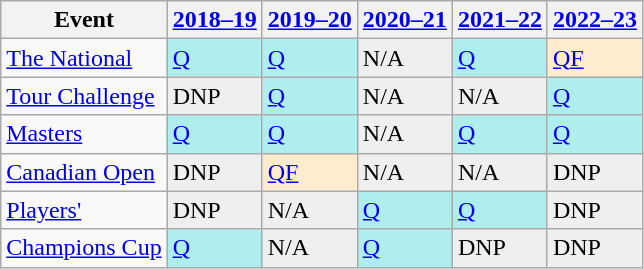<table class="wikitable" border="1">
<tr>
<th>Event</th>
<th><a href='#'>2018–19</a></th>
<th><a href='#'>2019–20</a></th>
<th><a href='#'>2020–21</a></th>
<th><a href='#'>2021–22</a></th>
<th><a href='#'>2022–23</a></th>
</tr>
<tr>
<td><a href='#'>The National</a></td>
<td style="background:#afeeee;"><a href='#'>Q</a></td>
<td style="background:#afeeee;"><a href='#'>Q</a></td>
<td style="background:#EFEFEF;">N/A</td>
<td style="background:#afeeee;"><a href='#'>Q</a></td>
<td style="background:#ffebcd;"><a href='#'>QF</a></td>
</tr>
<tr>
<td><a href='#'>Tour Challenge</a></td>
<td style="background:#EFEFEF;">DNP</td>
<td style="background:#afeeee;"><a href='#'>Q</a></td>
<td style="background:#EFEFEF;">N/A</td>
<td style="background:#EFEFEF;">N/A</td>
<td style="background:#afeeee;"><a href='#'>Q</a></td>
</tr>
<tr>
<td><a href='#'>Masters</a></td>
<td style="background:#afeeee;"><a href='#'>Q</a></td>
<td style="background:#afeeee;"><a href='#'>Q</a></td>
<td style="background:#EFEFEF;">N/A</td>
<td style="background:#afeeee;"><a href='#'>Q</a></td>
<td style="background:#afeeee;"><a href='#'>Q</a></td>
</tr>
<tr>
<td><a href='#'>Canadian Open</a></td>
<td style="background:#EFEFEF;">DNP</td>
<td style="background:#ffebcd;"><a href='#'>QF</a></td>
<td style="background:#EFEFEF;">N/A</td>
<td style="background:#EFEFEF;">N/A</td>
<td style="background:#EFEFEF;">DNP</td>
</tr>
<tr>
<td><a href='#'>Players'</a></td>
<td style="background:#EFEFEF;">DNP</td>
<td style="background:#EFEFEF;">N/A</td>
<td style="background:#afeeee;"><a href='#'>Q</a></td>
<td style="background:#afeeee;"><a href='#'>Q</a></td>
<td style="background:#EFEFEF;">DNP</td>
</tr>
<tr>
<td><a href='#'>Champions Cup</a></td>
<td style="background:#afeeee;"><a href='#'>Q</a></td>
<td style="background:#EFEFEF;">N/A</td>
<td style="background:#afeeee;"><a href='#'>Q</a></td>
<td style="background:#EFEFEF;">DNP</td>
<td style="background:#EFEFEF;">DNP</td>
</tr>
</table>
